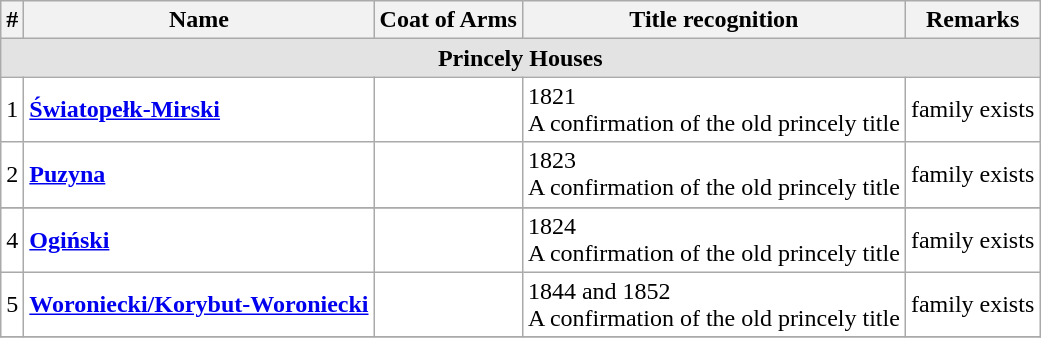<table class="wikitable">
<tr>
<th>#</th>
<th>Name</th>
<th>Coat of Arms</th>
<th>Title recognition</th>
<th>Remarks</th>
</tr>
<tr align="center" style="background:#e3e3e3">
<td colspan="6"><strong>Princely Houses</strong></td>
</tr>
<tr bgcolor=#FFFFFF>
<td align=top>1</td>
<td><strong><a href='#'>Światopełk-Mirski</a></strong></td>
<td></td>
<td>1821<br>A confirmation of the old princely title</td>
<td>family exists</td>
</tr>
<tr bgcolor=#FFFFFF>
<td align=top>2</td>
<td><strong><a href='#'>Puzyna</a></strong></td>
<td></td>
<td>1823<br>A confirmation of the old princely title</td>
<td>family exists</td>
</tr>
<tr bgcolor=#FFFFFF>
</tr>
<tr bgcolor=#FFFFFF>
<td align=top>4</td>
<td><strong><a href='#'>Ogiński</a></strong></td>
<td></td>
<td>1824<br>A confirmation of the old princely title</td>
<td>family exists</td>
</tr>
<tr bgcolor=#FFFFFF>
<td align=top>5</td>
<td><strong><a href='#'>Woroniecki/Korybut-Woroniecki</a></strong></td>
<td></td>
<td>1844 and 1852<br>A confirmation of the old princely title</td>
<td>family exists</td>
</tr>
<tr bgcolor=#FFFFFF>
</tr>
</table>
